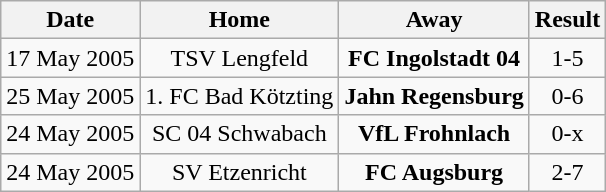<table class="wikitable">
<tr>
<th>Date</th>
<th>Home</th>
<th>Away</th>
<th>Result</th>
</tr>
<tr align="center">
<td>17 May 2005</td>
<td>TSV Lengfeld</td>
<td><strong>FC Ingolstadt 04</strong></td>
<td>1-5</td>
</tr>
<tr align="center">
<td>25 May 2005</td>
<td>1. FC Bad Kötzting</td>
<td><strong>Jahn Regensburg</strong></td>
<td>0-6</td>
</tr>
<tr align="center">
<td>24 May 2005</td>
<td>SC 04 Schwabach</td>
<td><strong>VfL Frohnlach</strong></td>
<td>0-x</td>
</tr>
<tr align="center">
<td>24 May 2005</td>
<td>SV Etzenricht</td>
<td><strong>FC Augsburg</strong></td>
<td>2-7</td>
</tr>
</table>
